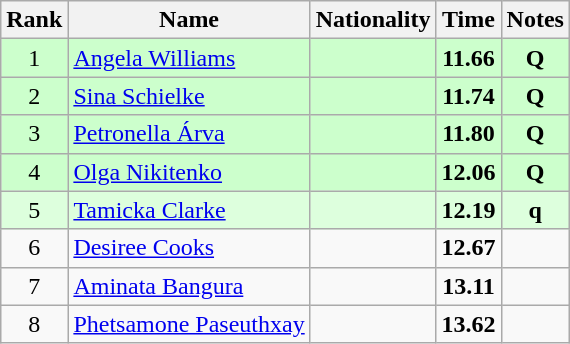<table class="wikitable sortable" style="text-align:center">
<tr>
<th>Rank</th>
<th>Name</th>
<th>Nationality</th>
<th>Time</th>
<th>Notes</th>
</tr>
<tr bgcolor=ccffcc>
<td>1</td>
<td align=left><a href='#'>Angela Williams</a></td>
<td align=left></td>
<td><strong>11.66</strong></td>
<td><strong>Q</strong></td>
</tr>
<tr bgcolor=ccffcc>
<td>2</td>
<td align=left><a href='#'>Sina Schielke</a></td>
<td align=left></td>
<td><strong>11.74</strong></td>
<td><strong>Q</strong></td>
</tr>
<tr bgcolor=ccffcc>
<td>3</td>
<td align=left><a href='#'>Petronella Árva</a></td>
<td align=left></td>
<td><strong>11.80</strong></td>
<td><strong>Q</strong></td>
</tr>
<tr bgcolor=ccffcc>
<td>4</td>
<td align=left><a href='#'>Olga Nikitenko</a></td>
<td align=left></td>
<td><strong>12.06</strong></td>
<td><strong>Q</strong></td>
</tr>
<tr bgcolor=ddffdd>
<td>5</td>
<td align=left><a href='#'>Tamicka Clarke</a></td>
<td align=left></td>
<td><strong>12.19</strong></td>
<td><strong>q</strong></td>
</tr>
<tr>
<td>6</td>
<td align=left><a href='#'>Desiree Cooks</a></td>
<td align=left></td>
<td><strong>12.67</strong></td>
<td></td>
</tr>
<tr>
<td>7</td>
<td align=left><a href='#'>Aminata Bangura</a></td>
<td align=left></td>
<td><strong>13.11</strong></td>
<td></td>
</tr>
<tr>
<td>8</td>
<td align=left><a href='#'>Phetsamone Paseuthxay</a></td>
<td align=left></td>
<td><strong>13.62</strong></td>
<td></td>
</tr>
</table>
